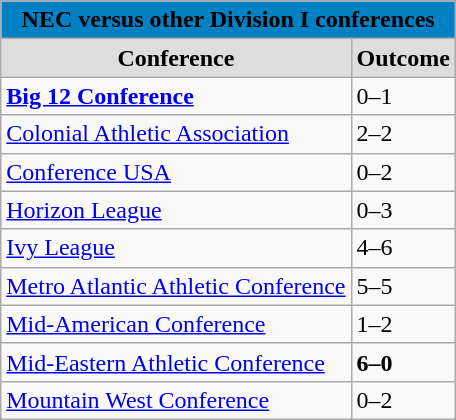<table class="wikitable" style="white-space:nowrap; font-size:100%;">
<tr>
<td colspan="2" style="text-align:center; background:#0081C4;"><span><strong>NEC versus other Division I conferences</strong></span></td>
</tr>
<tr>
<th style="text-align:center; background:#ddd;">Conference</th>
<th style="text-align:center; background:#ddd;">Outcome</th>
</tr>
<tr>
<td><strong><a href='#'>Big 12 Conference</a></strong></td>
<td>0–1</td>
</tr>
<tr>
<td><a href='#'>Colonial Athletic Association</a></td>
<td>2–2</td>
</tr>
<tr>
<td><a href='#'>Conference USA</a></td>
<td>0–2</td>
</tr>
<tr>
<td><a href='#'>Horizon League</a></td>
<td>0–3</td>
</tr>
<tr>
<td><a href='#'>Ivy League</a></td>
<td>4–6</td>
</tr>
<tr>
<td><a href='#'>Metro Atlantic Athletic Conference</a></td>
<td>5–5</td>
</tr>
<tr>
<td><a href='#'>Mid-American Conference</a></td>
<td>1–2</td>
</tr>
<tr>
<td><a href='#'>Mid-Eastern Athletic Conference</a></td>
<td><strong>6–0</strong></td>
</tr>
<tr>
<td><a href='#'>Mountain West Conference</a></td>
<td>0–2</td>
</tr>
</table>
